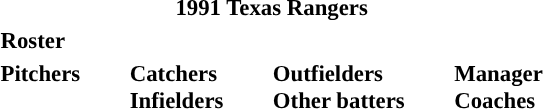<table class="toccolours" style="font-size: 95%;">
<tr>
<th colspan="10">1991 Texas Rangers</th>
</tr>
<tr>
<td colspan="10"><strong>Roster</strong></td>
</tr>
<tr>
<td valign="top"><strong>Pitchers</strong><br>





















</td>
<td width="25px"></td>
<td valign="top"><strong>Catchers</strong><br>




<strong>Infielders</strong>









</td>
<td width="25px"></td>
<td valign="top"><strong>Outfielders</strong><br>









<strong>Other batters</strong>
</td>
<td width="25px"></td>
<td valign="top"><strong>Manager</strong><br>
<strong>Coaches</strong>





</td>
</tr>
</table>
